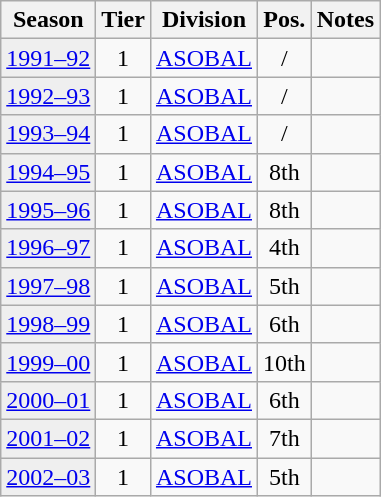<table class="wikitable">
<tr>
<th>Season</th>
<th>Tier</th>
<th>Division</th>
<th>Pos.</th>
<th>Notes</th>
</tr>
<tr>
<td style="background:#efefef;"><a href='#'>1991–92</a></td>
<td align="center">1</td>
<td><a href='#'>ASOBAL</a></td>
<td align="center"> / </td>
<td></td>
</tr>
<tr>
<td style="background:#efefef;"><a href='#'>1992–93</a></td>
<td align="center">1</td>
<td><a href='#'>ASOBAL</a></td>
<td align="center"> / </td>
<td></td>
</tr>
<tr>
<td style="background:#efefef;"><a href='#'>1993–94</a></td>
<td align="center">1</td>
<td><a href='#'>ASOBAL</a></td>
<td align="center"> / </td>
<td></td>
</tr>
<tr>
<td style="background:#efefef;"><a href='#'>1994–95</a></td>
<td align="center">1</td>
<td><a href='#'>ASOBAL</a></td>
<td align="center">8th</td>
<td></td>
</tr>
<tr>
<td style="background:#efefef;"><a href='#'>1995–96</a></td>
<td align="center">1</td>
<td><a href='#'>ASOBAL</a></td>
<td align="center">8th</td>
<td></td>
</tr>
<tr>
<td style="background:#efefef;"><a href='#'>1996–97</a></td>
<td align="center">1</td>
<td><a href='#'>ASOBAL</a></td>
<td align="center">4th</td>
<td></td>
</tr>
<tr>
<td style="background:#efefef;"><a href='#'>1997–98</a></td>
<td align="center">1</td>
<td><a href='#'>ASOBAL</a></td>
<td align="center">5th</td>
<td></td>
</tr>
<tr>
<td style="background:#efefef;"><a href='#'>1998–99</a></td>
<td align="center">1</td>
<td><a href='#'>ASOBAL</a></td>
<td align="center">6th</td>
<td></td>
</tr>
<tr>
<td style="background:#efefef;"><a href='#'>1999–00</a></td>
<td align="center">1</td>
<td><a href='#'>ASOBAL</a></td>
<td align="center">10th</td>
<td></td>
</tr>
<tr>
<td style="background:#efefef;"><a href='#'>2000–01</a></td>
<td align="center">1</td>
<td><a href='#'>ASOBAL</a></td>
<td align="center">6th</td>
<td></td>
</tr>
<tr>
<td style="background:#efefef;"><a href='#'>2001–02</a></td>
<td align="center">1</td>
<td><a href='#'>ASOBAL</a></td>
<td align="center">7th</td>
<td></td>
</tr>
<tr>
<td style="background:#efefef;"><a href='#'>2002–03</a></td>
<td align="center">1</td>
<td><a href='#'>ASOBAL</a></td>
<td align="center">5th</td>
<td></td>
</tr>
</table>
